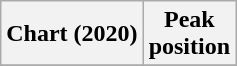<table class="wikitable sortable plainrowheaders" style="text-align:center">
<tr>
<th scope="col">Chart (2020)</th>
<th scope="col">Peak<br>position</th>
</tr>
<tr>
</tr>
</table>
